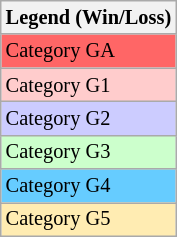<table class=wikitable style="font-size:85%">
<tr>
<th>Legend (Win/Loss)</th>
</tr>
<tr bgcolor="#FF6666">
<td>Category GA</td>
</tr>
<tr bgcolor="#ffcccc">
<td>Category G1</td>
</tr>
<tr bgcolor="#ccccff">
<td>Category G2</td>
</tr>
<tr bgcolor="#CCFFCC">
<td>Category G3</td>
</tr>
<tr bgcolor="#66CCFF">
<td>Category G4</td>
</tr>
<tr bgcolor="#ffecb2">
<td>Category G5</td>
</tr>
</table>
